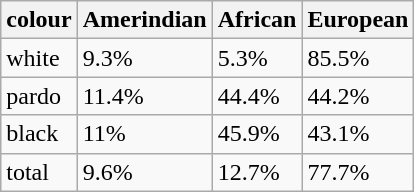<table class="wikitable floatright">
<tr>
<th>colour</th>
<th>Amerindian</th>
<th>African</th>
<th>European</th>
</tr>
<tr>
<td>white</td>
<td>9.3%</td>
<td>5.3%</td>
<td>85.5%</td>
</tr>
<tr>
<td>pardo</td>
<td>11.4%</td>
<td>44.4%</td>
<td>44.2%</td>
</tr>
<tr>
<td>black</td>
<td>11%</td>
<td>45.9%</td>
<td>43.1%</td>
</tr>
<tr>
<td>total</td>
<td>9.6%</td>
<td>12.7%</td>
<td>77.7%</td>
</tr>
</table>
